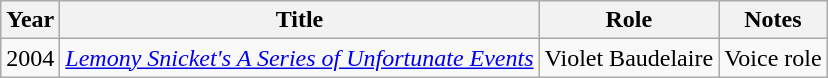<table class="wikitable sortbale">
<tr>
<th>Year</th>
<th>Title</th>
<th>Role</th>
<th>Notes</th>
</tr>
<tr>
<td>2004</td>
<td><em><a href='#'>Lemony Snicket's A Series of Unfortunate Events</a></em></td>
<td>Violet Baudelaire</td>
<td>Voice role</td>
</tr>
</table>
